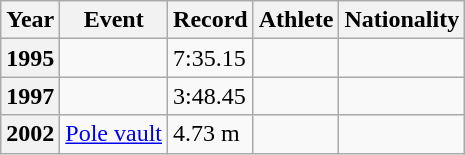<table class="wikitable plainrowheaders sortable">
<tr>
<th scope="col">Year</th>
<th scope="col">Event</th>
<th scope="col">Record</th>
<th scope="col">Athlete</th>
<th scope="col">Nationality</th>
</tr>
<tr>
<th scope="row"><strong>1995</strong></th>
<td></td>
<td>7:35.15</td>
<td></td>
<td></td>
</tr>
<tr>
<th scope="row"><strong>1997</strong></th>
<td></td>
<td>3:48.45</td>
<td></td>
<td></td>
</tr>
<tr>
<th scope="row"><strong>2002</strong></th>
<td><a href='#'>Pole vault</a></td>
<td>4.73 m</td>
<td></td>
<td></td>
</tr>
</table>
